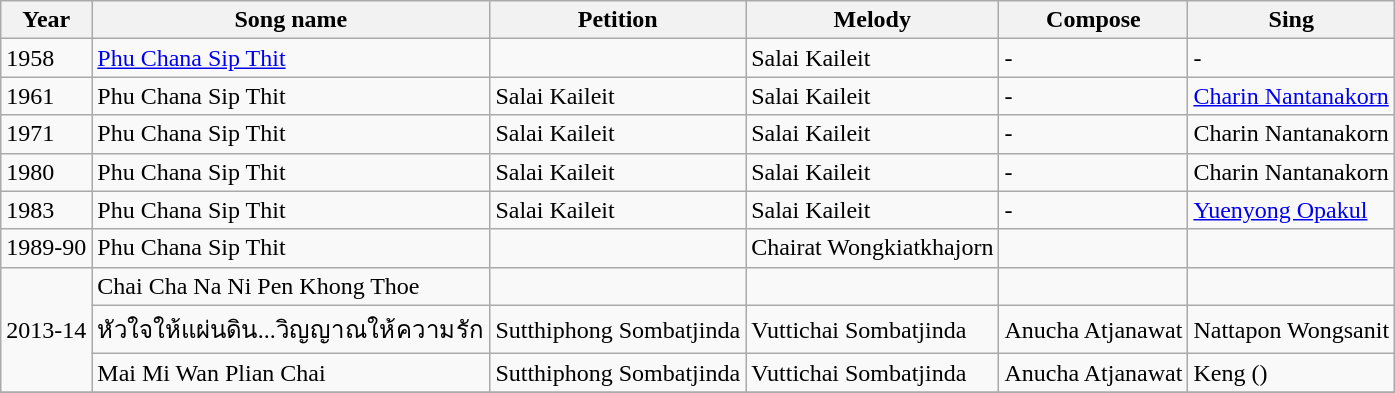<table class="wikitable">
<tr>
<th>Year</th>
<th>Song name</th>
<th>Petition</th>
<th>Melody</th>
<th>Compose</th>
<th>Sing</th>
</tr>
<tr>
<td>1958</td>
<td><a href='#'>Phu Chana Sip Thit</a></td>
<td></td>
<td>Salai Kaileit</td>
<td>-</td>
<td>-</td>
</tr>
<tr>
<td>1961</td>
<td>Phu Chana Sip Thit</td>
<td>Salai Kaileit</td>
<td>Salai Kaileit</td>
<td>-</td>
<td><a href='#'>Charin Nantanakorn</a></td>
</tr>
<tr>
<td>1971</td>
<td>Phu Chana Sip Thit</td>
<td>Salai Kaileit</td>
<td>Salai Kaileit</td>
<td>-</td>
<td>Charin Nantanakorn</td>
</tr>
<tr>
<td>1980</td>
<td>Phu Chana Sip Thit</td>
<td>Salai Kaileit</td>
<td>Salai Kaileit</td>
<td>-</td>
<td>Charin Nantanakorn</td>
</tr>
<tr>
<td>1983</td>
<td>Phu Chana Sip Thit</td>
<td>Salai Kaileit</td>
<td>Salai Kaileit</td>
<td>-</td>
<td><a href='#'>Yuenyong Opakul</a></td>
</tr>
<tr>
<td>1989-90</td>
<td>Phu Chana Sip Thit</td>
<td></td>
<td>Chairat Wongkiatkhajorn</td>
<td></td>
<td></td>
</tr>
<tr>
<td rowspan="3" align="center">2013-14</td>
<td>Chai Cha Na Ni Pen Khong Thoe</td>
<td></td>
<td></td>
<td></td>
<td></td>
</tr>
<tr>
<td>หัวใจให้แผ่นดิน...วิญญาณให้ความรัก</td>
<td>Sutthiphong Sombatjinda</td>
<td>Vuttichai Sombatjinda</td>
<td>Anucha Atjanawat</td>
<td>Nattapon Wongsanit</td>
</tr>
<tr>
<td>Mai Mi Wan Plian Chai</td>
<td>Sutthiphong Sombatjinda</td>
<td>Vuttichai Sombatjinda</td>
<td>Anucha Atjanawat</td>
<td>Keng ()</td>
</tr>
<tr>
</tr>
</table>
